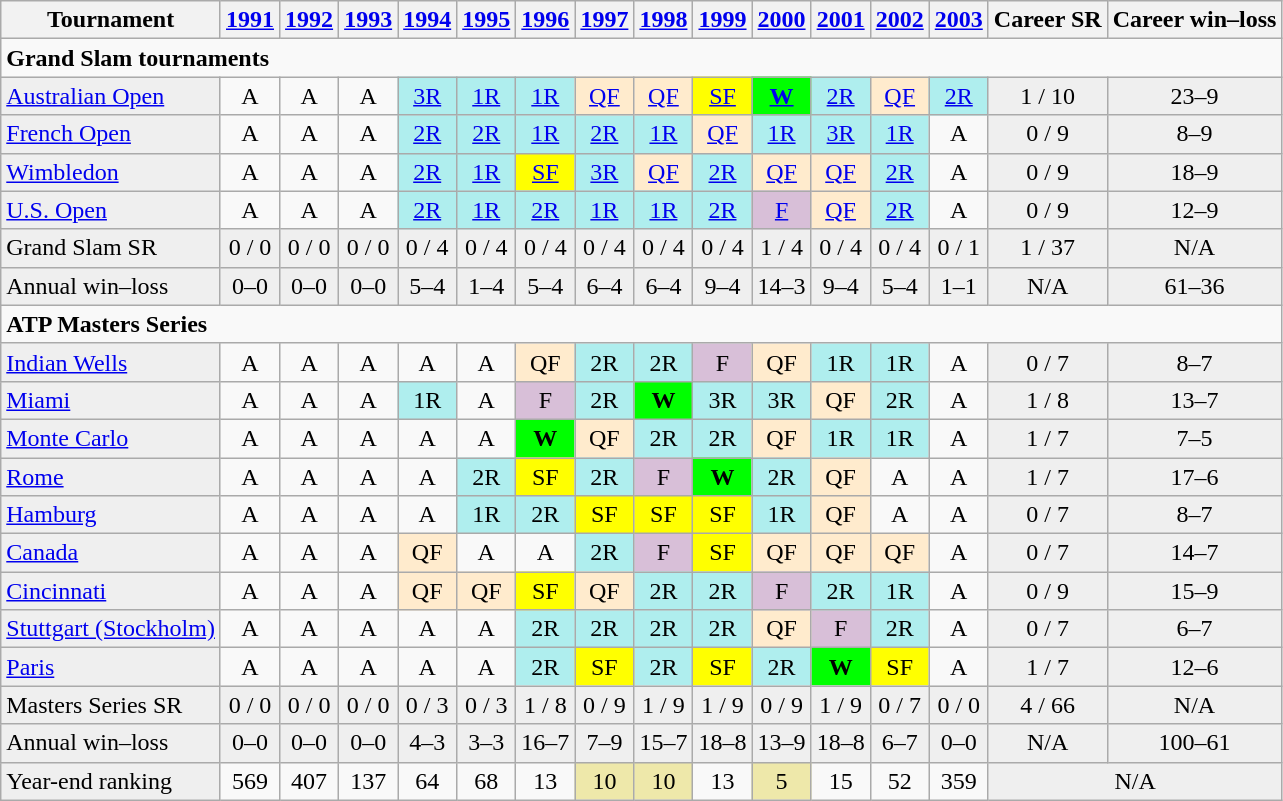<table class="wikitable">
<tr>
<th>Tournament</th>
<th><a href='#'>1991</a></th>
<th><a href='#'>1992</a></th>
<th><a href='#'>1993</a></th>
<th><a href='#'>1994</a></th>
<th><a href='#'>1995</a></th>
<th><a href='#'>1996</a></th>
<th><a href='#'>1997</a></th>
<th><a href='#'>1998</a></th>
<th><a href='#'>1999</a></th>
<th><a href='#'>2000</a></th>
<th><a href='#'>2001</a></th>
<th><a href='#'>2002</a></th>
<th><a href='#'>2003</a></th>
<th>Career SR</th>
<th>Career win–loss</th>
</tr>
<tr>
<td colspan="16"><strong>Grand Slam tournaments</strong></td>
</tr>
<tr>
<td bgcolor="#efefef"><a href='#'>Australian Open</a></td>
<td align="center">A</td>
<td align="center">A</td>
<td align="center">A</td>
<td align="center" style="background:#afeeee;"><a href='#'>3R</a></td>
<td align="center" style="background:#afeeee;"><a href='#'>1R</a></td>
<td align="center" style="background:#afeeee;"><a href='#'>1R</a></td>
<td align="center" style="background:#ffebcd;"><a href='#'>QF</a></td>
<td align="center" style="background:#ffebcd;"><a href='#'>QF</a></td>
<td align="center" style="background:yellow;"><a href='#'>SF</a></td>
<td align="center" style="background:#00ff00;"><a href='#'><strong>W</strong></a></td>
<td align="center" style="background:#afeeee;"><a href='#'>2R</a></td>
<td align="center" style="background:#ffebcd;"><a href='#'>QF</a></td>
<td align="center" style="background:#afeeee;"><a href='#'>2R</a></td>
<td align="center" style="background:#EFEFEF;">1 / 10</td>
<td align="center" style="background:#EFEFEF;">23–9</td>
</tr>
<tr>
<td bgcolor="#efefef"><a href='#'>French Open</a></td>
<td align="center">A</td>
<td align="center">A</td>
<td align="center">A</td>
<td align="center" style="background:#afeeee;"><a href='#'>2R</a></td>
<td align="center" style="background:#afeeee;"><a href='#'>2R</a></td>
<td align="center" style="background:#afeeee;"><a href='#'>1R</a></td>
<td align="center" style="background:#afeeee;"><a href='#'>2R</a></td>
<td align="center" style="background:#afeeee;"><a href='#'>1R</a></td>
<td align="center" style="background:#ffebcd;"><a href='#'>QF</a></td>
<td align="center" style="background:#afeeee;"><a href='#'>1R</a></td>
<td align="center" style="background:#afeeee;"><a href='#'>3R</a></td>
<td align="center" style="background:#afeeee;"><a href='#'>1R</a></td>
<td align="center">A</td>
<td align="center" style="background:#EFEFEF;">0 / 9</td>
<td align="center" style="background:#EFEFEF;">8–9</td>
</tr>
<tr>
<td bgcolor="#efefef"><a href='#'>Wimbledon</a></td>
<td align="center">A</td>
<td align="center">A</td>
<td align="center">A</td>
<td align="center" style="background:#afeeee;"><a href='#'>2R</a></td>
<td align="center" style="background:#afeeee;"><a href='#'>1R</a></td>
<td align="center" style="background:yellow;"><a href='#'>SF</a></td>
<td align="center" style="background:#afeeee;"><a href='#'>3R</a></td>
<td align="center" style="background:#ffebcd;"><a href='#'>QF</a></td>
<td align="center" style="background:#afeeee;"><a href='#'>2R</a></td>
<td align="center" style="background:#ffebcd;"><a href='#'>QF</a></td>
<td align="center" style="background:#ffebcd;"><a href='#'>QF</a></td>
<td align="center" style="background:#afeeee;"><a href='#'>2R</a></td>
<td align="center">A</td>
<td align="center" style="background:#EFEFEF;">0 / 9</td>
<td align="center" style="background:#EFEFEF;">18–9</td>
</tr>
<tr>
<td bgcolor="#efefef"><a href='#'>U.S. Open</a></td>
<td align="center">A</td>
<td align="center">A</td>
<td align="center">A</td>
<td align="center" style="background:#afeeee;"><a href='#'>2R</a></td>
<td align="center" style="background:#afeeee;"><a href='#'>1R</a></td>
<td align="center" style="background:#afeeee;"><a href='#'>2R</a></td>
<td align="center" style="background:#afeeee;"><a href='#'>1R</a></td>
<td align="center" style="background:#afeeee;"><a href='#'>1R</a></td>
<td align="center" style="background:#afeeee;"><a href='#'>2R</a></td>
<td align="center" style="background:#D8BFD8;"><a href='#'>F</a></td>
<td align="center" style="background:#ffebcd;"><a href='#'>QF</a></td>
<td align="center" style="background:#afeeee;"><a href='#'>2R</a></td>
<td align="center">A</td>
<td align="center" style="background:#EFEFEF;">0 / 9</td>
<td align="center" style="background:#EFEFEF;">12–9</td>
</tr>
<tr bgcolor="#efefef">
<td>Grand Slam SR</td>
<td align="center">0 / 0</td>
<td align="center">0 / 0</td>
<td align="center">0 / 0</td>
<td align="center">0 / 4</td>
<td align="center">0 / 4</td>
<td align="center">0 / 4</td>
<td align="center">0 / 4</td>
<td align="center">0 / 4</td>
<td align="center">0 / 4</td>
<td align="center">1 / 4</td>
<td align="center">0 / 4</td>
<td align="center">0 / 4</td>
<td align="center">0 / 1</td>
<td align="center">1 / 37</td>
<td align="center" style="background:#EFEFEF;">N/A</td>
</tr>
<tr>
<td style="background:#EFEFEF;">Annual win–loss</td>
<td align="center" style="background:#EFEFEF;">0–0</td>
<td align="center" style="background:#EFEFEF;">0–0</td>
<td align="center" style="background:#EFEFEF;">0–0</td>
<td align="center" style="background:#EFEFEF;">5–4</td>
<td align="center" style="background:#EFEFEF;">1–4</td>
<td align="center" style="background:#EFEFEF;">5–4</td>
<td align="center" style="background:#EFEFEF;">6–4</td>
<td align="center" style="background:#EFEFEF;">6–4</td>
<td align="center" style="background:#EFEFEF;">9–4</td>
<td align="center" style="background:#EFEFEF;">14–3</td>
<td align="center" style="background:#EFEFEF;">9–4</td>
<td align="center" style="background:#EFEFEF;">5–4</td>
<td align="center" style="background:#EFEFEF;">1–1</td>
<td align="center" style="background:#EFEFEF;">N/A</td>
<td align="center" style="background:#EFEFEF;">61–36</td>
</tr>
<tr>
<td colspan="16"><strong>ATP Masters Series</strong></td>
</tr>
<tr>
<td style="background:#EFEFEF;"><a href='#'>Indian Wells</a></td>
<td align="center">A</td>
<td align="center">A</td>
<td align="center">A</td>
<td align="center">A</td>
<td align="center">A</td>
<td align="center" style="background:#ffebcd;">QF</td>
<td align="center" style="background:#afeeee;">2R</td>
<td align="center" style="background:#afeeee;">2R</td>
<td align="center" style="background:#D8BFD8;">F</td>
<td align="center" style="background:#ffebcd;">QF</td>
<td align="center" style="background:#afeeee;">1R</td>
<td align="center" style="background:#afeeee;">1R</td>
<td align="center">A</td>
<td align="center" style="background:#EFEFEF;">0 / 7</td>
<td align="center" style="background:#EFEFEF;">8–7</td>
</tr>
<tr>
<td style="background:#EFEFEF;"><a href='#'>Miami</a></td>
<td align="center">A</td>
<td align="center">A</td>
<td align="center">A</td>
<td align="center" style="background:#afeeee;">1R</td>
<td align="center">A</td>
<td align="center" style="background:#D8BFD8;">F</td>
<td align="center" style="background:#afeeee;">2R</td>
<td align="center" style="background:#00ff00;"><strong>W</strong></td>
<td align="center" style="background:#afeeee;">3R</td>
<td align="center" style="background:#afeeee;">3R</td>
<td align="center" style="background:#ffebcd;">QF</td>
<td align="center" style="background:#afeeee;">2R</td>
<td align="center">A</td>
<td align="center" style="background:#EFEFEF;">1 / 8</td>
<td align="center" style="background:#EFEFEF;">13–7</td>
</tr>
<tr>
<td style="background:#EFEFEF;"><a href='#'>Monte Carlo</a></td>
<td align="center">A</td>
<td align="center">A</td>
<td align="center">A</td>
<td align="center">A</td>
<td align="center">A</td>
<td align="center" style="background:#00ff00;"><strong>W</strong></td>
<td align="center" style="background:#ffebcd;">QF</td>
<td align="center" style="background:#afeeee;">2R</td>
<td align="center" style="background:#afeeee;">2R</td>
<td align="center" style="background:#ffebcd;">QF</td>
<td align="center" style="background:#afeeee;">1R</td>
<td align="center" style="background:#afeeee;">1R</td>
<td align="center">A</td>
<td align="center" style="background:#EFEFEF;">1 / 7</td>
<td align="center" style="background:#EFEFEF;">7–5</td>
</tr>
<tr>
<td style="background:#EFEFEF;"><a href='#'>Rome</a></td>
<td align="center">A</td>
<td align="center">A</td>
<td align="center">A</td>
<td align="center">A</td>
<td align="center" style="background:#afeeee;">2R</td>
<td align="center" style="background:yellow;">SF</td>
<td align="center" style="background:#afeeee;">2R</td>
<td align="center" style="background:#D8BFD8;">F</td>
<td align="center" style="background:#00ff00;"><strong>W</strong></td>
<td align="center" style="background:#afeeee;">2R</td>
<td align="center" style="background:#ffebcd;">QF</td>
<td align="center">A</td>
<td align="center">A</td>
<td align="center" style="background:#EFEFEF;">1 / 7</td>
<td align="center" style="background:#EFEFEF;">17–6</td>
</tr>
<tr>
<td style="background:#EFEFEF;"><a href='#'>Hamburg</a></td>
<td align="center">A</td>
<td align="center">A</td>
<td align="center">A</td>
<td align="center">A</td>
<td align="center" style="background:#afeeee;">1R</td>
<td align="center" style="background:#afeeee;">2R</td>
<td align="center" style="background:yellow;">SF</td>
<td align="center" style="background:yellow;">SF</td>
<td align="center" style="background:yellow;">SF</td>
<td align="center" style="background:#afeeee;">1R</td>
<td align="center" style="background:#ffebcd;">QF</td>
<td align="center">A</td>
<td align="center">A</td>
<td align="center" style="background:#EFEFEF;">0 / 7</td>
<td align="center" style="background:#EFEFEF;">8–7</td>
</tr>
<tr>
<td style="background:#EFEFEF;"><a href='#'>Canada</a></td>
<td align="center">A</td>
<td align="center">A</td>
<td align="center">A</td>
<td align="center" style="background:#ffebcd;">QF</td>
<td align="center">A</td>
<td align="center">A</td>
<td align="center" style="background:#afeeee;">2R</td>
<td align="center" style="background:#D8BFD8;">F</td>
<td align="center" style="background:yellow;">SF</td>
<td align="center" style="background:#ffebcd;">QF</td>
<td align="center" style="background:#ffebcd;">QF</td>
<td align="center" style="background:#ffebcd;">QF</td>
<td align="center">A</td>
<td align="center" style="background:#EFEFEF;">0 / 7</td>
<td align="center" style="background:#EFEFEF;">14–7</td>
</tr>
<tr>
<td style="background:#EFEFEF;"><a href='#'>Cincinnati</a></td>
<td align="center">A</td>
<td align="center">A</td>
<td align="center">A</td>
<td align="center" style="background:#ffebcd;">QF</td>
<td align="center" style="background:#ffebcd;">QF</td>
<td align="center" style="background:yellow;">SF</td>
<td align="center" style="background:#ffebcd;">QF</td>
<td align="center" style="background:#afeeee;">2R</td>
<td align="center" style="background:#afeeee;">2R</td>
<td align="center" style="background:#D8BFD8;">F</td>
<td align="center" style="background:#afeeee;">2R</td>
<td align="center" style="background:#afeeee;">1R</td>
<td align="center">A</td>
<td align="center" style="background:#EFEFEF;">0 / 9</td>
<td align="center" style="background:#EFEFEF;">15–9</td>
</tr>
<tr>
<td style="background:#EFEFEF;"><a href='#'>Stuttgart (Stockholm)</a></td>
<td align="center">A</td>
<td align="center">A</td>
<td align="center">A</td>
<td align="center">A</td>
<td align="center">A</td>
<td align="center" style="background:#afeeee;">2R</td>
<td align="center" style="background:#afeeee;">2R</td>
<td align="center" style="background:#afeeee;">2R</td>
<td align="center" style="background:#afeeee;">2R</td>
<td align="center" style="background:#ffebcd;">QF</td>
<td align="center" style="background:#D8BFD8;">F</td>
<td align="center" style="background:#afeeee;">2R</td>
<td align="center">A</td>
<td align="center" style="background:#EFEFEF;">0 / 7</td>
<td align="center" style="background:#EFEFEF;">6–7</td>
</tr>
<tr>
<td style="background:#EFEFEF;"><a href='#'>Paris</a></td>
<td align="center">A</td>
<td align="center">A</td>
<td align="center">A</td>
<td align="center">A</td>
<td align="center">A</td>
<td align="center" style="background:#afeeee;">2R</td>
<td align="center" style="background:yellow;">SF</td>
<td align="center" style="background:#afeeee;">2R</td>
<td align="center" style="background:yellow;">SF</td>
<td align="center" style="background:#afeeee;">2R</td>
<td align="center" style="background:#00ff00;"><strong>W</strong></td>
<td align="center" style="background:yellow;">SF</td>
<td align="center">A</td>
<td align="center" style="background:#EFEFEF;">1 / 7</td>
<td align="center" style="background:#EFEFEF;">12–6</td>
</tr>
<tr bgcolor="#efefef">
<td>Masters Series SR</td>
<td align="center">0 / 0</td>
<td align="center">0 / 0</td>
<td align="center">0 / 0</td>
<td align="center">0 / 3</td>
<td align="center">0 / 3</td>
<td align="center">1 / 8</td>
<td align="center">0 / 9</td>
<td align="center">1 / 9</td>
<td align="center">1 / 9</td>
<td align="center">0 / 9</td>
<td align="center">1 / 9</td>
<td align="center">0 / 7</td>
<td align="center">0 / 0</td>
<td align="center">4 / 66</td>
<td align="center" style="background:#EFEFEF;">N/A</td>
</tr>
<tr>
<td style="background:#EFEFEF;">Annual win–loss</td>
<td align="center" style="background:#EFEFEF;">0–0</td>
<td align="center" style="background:#EFEFEF;">0–0</td>
<td align="center" style="background:#EFEFEF;">0–0</td>
<td align="center" style="background:#EFEFEF;">4–3</td>
<td align="center" style="background:#EFEFEF;">3–3</td>
<td align="center" style="background:#EFEFEF;">16–7</td>
<td align="center" style="background:#EFEFEF;">7–9</td>
<td align="center" style="background:#EFEFEF;">15–7</td>
<td align="center" style="background:#EFEFEF;">18–8</td>
<td align="center" style="background:#EFEFEF;">13–9</td>
<td align="center" style="background:#EFEFEF;">18–8</td>
<td align="center" style="background:#EFEFEF;">6–7</td>
<td align="center" style="background:#EFEFEF;">0–0</td>
<td align="center" style="background:#EFEFEF;">N/A</td>
<td align="center" style="background:#EFEFEF;">100–61</td>
</tr>
<tr>
<td style="background:#EFEFEF;">Year-end ranking</td>
<td align="center">569</td>
<td align="center">407</td>
<td align="center">137</td>
<td align="center">64</td>
<td align="center">68</td>
<td align="center">13</td>
<td align="center" style="background:#EEE8AA;">10</td>
<td align="center" style="background:#EEE8AA;">10</td>
<td align="center">13</td>
<td align="center" style="background:#EEE8AA;">5</td>
<td align="center">15</td>
<td align="center">52</td>
<td align="center">359</td>
<td colspan=2 align="center" style="background:#EFEFEF;">N/A</td>
</tr>
</table>
